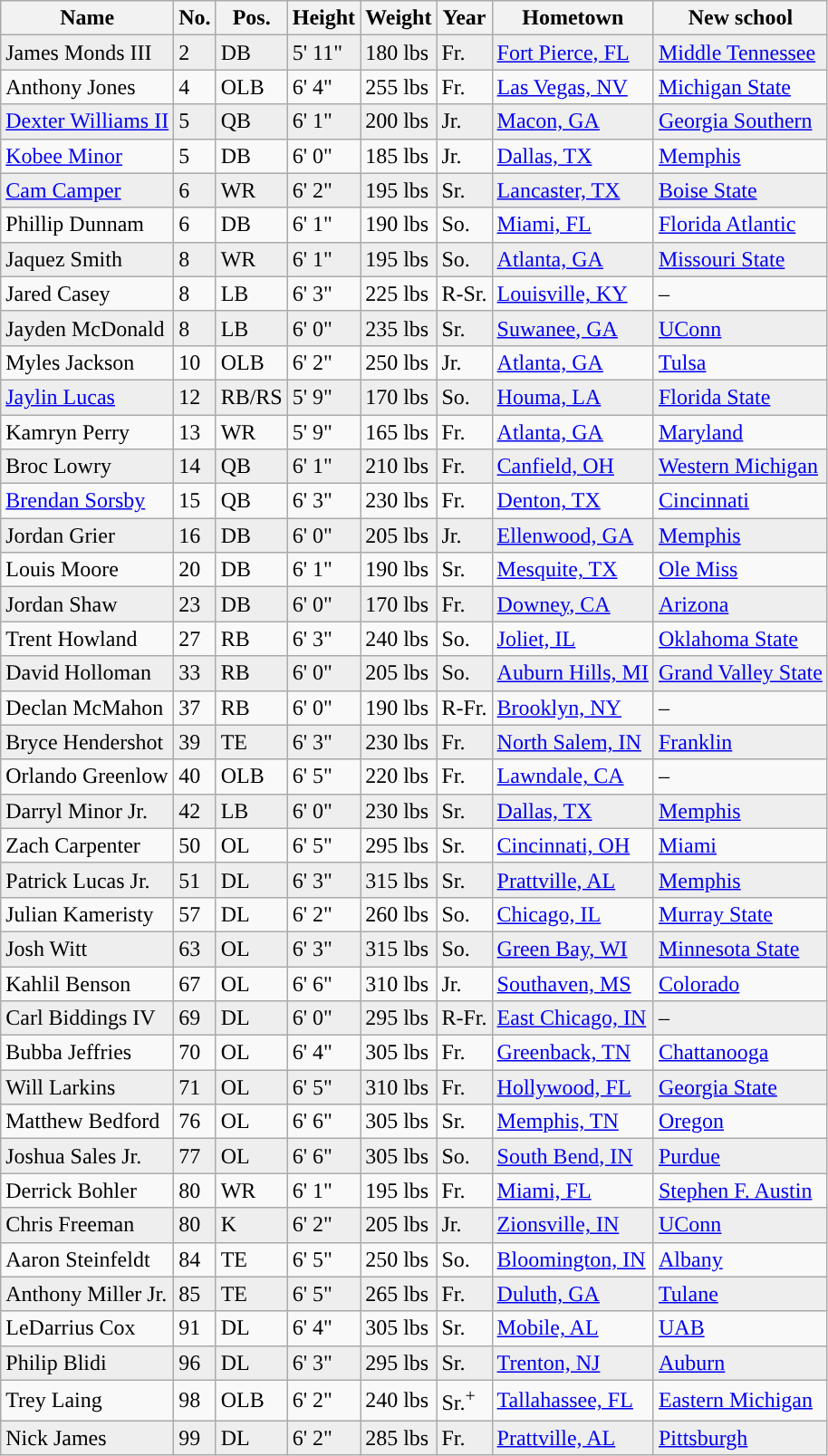<table class="wikitable sortable" style="text-align:left">
<tr>
<th>Name</th>
<th>No.</th>
<th>Pos.</th>
<th>Height</th>
<th>Weight</th>
<th>Year</th>
<th>Hometown</th>
<th>New school</th>
</tr>
<tr style="background:#eeeeee;">
<td>James Monds III</td>
<td>2</td>
<td>DB</td>
<td>5' 11"</td>
<td>180 lbs</td>
<td> Fr.</td>
<td><a href='#'>Fort Pierce, FL</a></td>
<td><a href='#'>Middle Tennessee</a></td>
</tr>
<tr>
<td>Anthony Jones</td>
<td>4</td>
<td>OLB</td>
<td>6' 4"</td>
<td>255 lbs</td>
<td> Fr.</td>
<td><a href='#'>Las Vegas, NV</a></td>
<td><a href='#'>Michigan State</a></td>
</tr>
<tr style="background:#eeeeee;">
<td><a href='#'>Dexter Williams II</a></td>
<td>5</td>
<td>QB</td>
<td>6' 1"</td>
<td>200 lbs</td>
<td> Jr.</td>
<td><a href='#'>Macon, GA</a></td>
<td><a href='#'>Georgia Southern</a></td>
</tr>
<tr>
<td><a href='#'>Kobee Minor</a></td>
<td>5</td>
<td>DB</td>
<td>6' 0"</td>
<td>185 lbs</td>
<td> Jr.</td>
<td><a href='#'>Dallas, TX</a></td>
<td><a href='#'>Memphis</a></td>
</tr>
<tr style="background:#eeeeee;">
<td><a href='#'>Cam Camper</a></td>
<td>6</td>
<td>WR</td>
<td>6' 2"</td>
<td>195 lbs</td>
<td>Sr.</td>
<td><a href='#'>Lancaster, TX</a></td>
<td><a href='#'>Boise State</a></td>
</tr>
<tr>
<td>Phillip Dunnam</td>
<td>6</td>
<td>DB</td>
<td>6' 1"</td>
<td>190 lbs</td>
<td>So.</td>
<td><a href='#'>Miami, FL</a></td>
<td><a href='#'>Florida Atlantic</a></td>
</tr>
<tr style="background:#eeeeee;">
<td>Jaquez Smith</td>
<td>8</td>
<td>WR</td>
<td>6' 1"</td>
<td>195 lbs</td>
<td> So.</td>
<td><a href='#'>Atlanta, GA</a></td>
<td><a href='#'>Missouri State</a></td>
</tr>
<tr>
<td>Jared Casey</td>
<td>8</td>
<td>LB</td>
<td>6' 3"</td>
<td>225 lbs</td>
<td>R-Sr.</td>
<td><a href='#'>Louisville, KY</a></td>
<td>–</td>
</tr>
<tr style="background:#eeeeee;">
<td>Jayden McDonald</td>
<td>8</td>
<td>LB</td>
<td>6' 0"</td>
<td>235 lbs</td>
<td> Sr.</td>
<td><a href='#'>Suwanee, GA</a></td>
<td><a href='#'>UConn</a></td>
</tr>
<tr>
<td>Myles Jackson</td>
<td>10</td>
<td>OLB</td>
<td>6' 2"</td>
<td>250 lbs</td>
<td> Jr.</td>
<td><a href='#'>Atlanta, GA</a></td>
<td><a href='#'>Tulsa</a></td>
</tr>
<tr style="background:#eeeeee;">
<td><a href='#'>Jaylin Lucas</a></td>
<td>12</td>
<td>RB/RS</td>
<td>5' 9"</td>
<td>170 lbs</td>
<td>So.</td>
<td><a href='#'>Houma, LA</a></td>
<td><a href='#'>Florida State</a></td>
</tr>
<tr>
<td>Kamryn Perry</td>
<td>13</td>
<td>WR</td>
<td>5' 9"</td>
<td>165 lbs</td>
<td> Fr.</td>
<td><a href='#'>Atlanta, GA</a></td>
<td><a href='#'>Maryland</a></td>
</tr>
<tr style="background:#eeeeee;">
<td>Broc Lowry</td>
<td>14</td>
<td>QB</td>
<td>6' 1"</td>
<td>210 lbs</td>
<td>Fr.</td>
<td><a href='#'>Canfield, OH</a></td>
<td><a href='#'>Western Michigan</a></td>
</tr>
<tr>
<td><a href='#'>Brendan Sorsby</a></td>
<td>15</td>
<td>QB</td>
<td>6' 3"</td>
<td>230 lbs</td>
<td> Fr.</td>
<td><a href='#'>Denton, TX</a></td>
<td><a href='#'>Cincinnati</a></td>
</tr>
<tr style="background:#eeeeee;">
<td>Jordan Grier</td>
<td>16</td>
<td>DB</td>
<td>6' 0"</td>
<td>205 lbs</td>
<td>Jr.</td>
<td><a href='#'>Ellenwood, GA</a></td>
<td><a href='#'>Memphis</a></td>
</tr>
<tr>
<td>Louis Moore</td>
<td>20</td>
<td>DB</td>
<td>6' 1"</td>
<td>190 lbs</td>
<td>Sr.</td>
<td><a href='#'>Mesquite, TX</a></td>
<td><a href='#'>Ole Miss</a></td>
</tr>
<tr style="background:#eeeeee;">
<td>Jordan Shaw</td>
<td>23</td>
<td>DB</td>
<td>6' 0"</td>
<td>170 lbs</td>
<td>Fr.</td>
<td><a href='#'>Downey, CA</a></td>
<td><a href='#'>Arizona</a></td>
</tr>
<tr>
<td>Trent Howland</td>
<td>27</td>
<td>RB</td>
<td>6' 3"</td>
<td>240 lbs</td>
<td> So.</td>
<td><a href='#'>Joliet, IL</a></td>
<td><a href='#'>Oklahoma State</a></td>
</tr>
<tr style="background:#eeeeee;">
<td>David Holloman</td>
<td>33</td>
<td>RB</td>
<td>6' 0"</td>
<td>205 lbs</td>
<td> So.</td>
<td><a href='#'>Auburn Hills, MI</a></td>
<td><a href='#'>Grand Valley State</a></td>
</tr>
<tr>
<td>Declan McMahon</td>
<td>37</td>
<td>RB</td>
<td>6' 0"</td>
<td>190 lbs</td>
<td>R-Fr.</td>
<td><a href='#'>Brooklyn, NY</a></td>
<td>–</td>
</tr>
<tr style="background:#eeeeee;">
<td>Bryce Hendershot</td>
<td>39</td>
<td>TE</td>
<td>6' 3"</td>
<td>230 lbs</td>
<td>Fr.</td>
<td><a href='#'>North Salem, IN</a></td>
<td><a href='#'>Franklin</a></td>
</tr>
<tr>
<td>Orlando Greenlow</td>
<td>40</td>
<td>OLB</td>
<td>6' 5"</td>
<td>220 lbs</td>
<td>Fr.</td>
<td><a href='#'>Lawndale, CA</a></td>
<td>–</td>
</tr>
<tr style="background:#eeeeee;">
<td>Darryl Minor Jr.</td>
<td>42</td>
<td>LB</td>
<td>6' 0"</td>
<td>230 lbs</td>
<td>Sr.</td>
<td><a href='#'>Dallas, TX</a></td>
<td><a href='#'>Memphis</a></td>
</tr>
<tr>
<td>Zach Carpenter</td>
<td>50</td>
<td>OL</td>
<td>6' 5"</td>
<td>295 lbs</td>
<td> Sr.</td>
<td><a href='#'>Cincinnati, OH</a></td>
<td><a href='#'>Miami</a></td>
</tr>
<tr style="background:#eeeeee;">
<td>Patrick Lucas Jr.</td>
<td>51</td>
<td>DL</td>
<td>6' 3"</td>
<td>315 lbs</td>
<td> Sr.</td>
<td><a href='#'>Prattville, AL</a></td>
<td><a href='#'>Memphis</a></td>
</tr>
<tr>
<td>Julian Kameristy</td>
<td>57</td>
<td>DL</td>
<td>6' 2"</td>
<td>260 lbs</td>
<td> So.</td>
<td><a href='#'>Chicago, IL</a></td>
<td><a href='#'>Murray State</a></td>
</tr>
<tr style="background:#eeeeee;">
<td>Josh Witt</td>
<td>63</td>
<td>OL</td>
<td>6' 3"</td>
<td>315 lbs</td>
<td>So.</td>
<td><a href='#'>Green Bay, WI</a></td>
<td><a href='#'>Minnesota State</a></td>
</tr>
<tr>
<td>Kahlil Benson</td>
<td>67</td>
<td>OL</td>
<td>6' 6"</td>
<td>310 lbs</td>
<td> Jr.</td>
<td><a href='#'>Southaven, MS</a></td>
<td><a href='#'>Colorado</a></td>
</tr>
<tr style="background:#eeeeee;">
<td>Carl Biddings IV</td>
<td>69</td>
<td>DL</td>
<td>6' 0"</td>
<td>295 lbs</td>
<td>R-Fr.</td>
<td><a href='#'>East Chicago, IN</a></td>
<td>–</td>
</tr>
<tr>
<td>Bubba Jeffries</td>
<td>70</td>
<td>OL</td>
<td>6' 4"</td>
<td>305 lbs</td>
<td>Fr.</td>
<td><a href='#'>Greenback, TN</a></td>
<td><a href='#'>Chattanooga</a></td>
</tr>
<tr style="background:#eeeeee;">
<td>Will Larkins</td>
<td>71</td>
<td>OL</td>
<td>6' 5"</td>
<td>310 lbs</td>
<td>Fr.</td>
<td><a href='#'>Hollywood, FL</a></td>
<td><a href='#'>Georgia State</a></td>
</tr>
<tr>
<td>Matthew Bedford</td>
<td>76</td>
<td>OL</td>
<td>6' 6"</td>
<td>305 lbs</td>
<td> Sr.</td>
<td><a href='#'>Memphis, TN</a></td>
<td><a href='#'>Oregon</a></td>
</tr>
<tr style="background:#eeeeee;">
<td>Joshua Sales Jr.</td>
<td>77</td>
<td>OL</td>
<td>6' 6"</td>
<td>305 lbs</td>
<td> So.</td>
<td><a href='#'>South Bend, IN</a></td>
<td><a href='#'>Purdue</a></td>
</tr>
<tr>
<td>Derrick Bohler</td>
<td>80</td>
<td>WR</td>
<td>6' 1"</td>
<td>195 lbs</td>
<td>Fr.</td>
<td><a href='#'>Miami, FL</a></td>
<td><a href='#'>Stephen F. Austin</a></td>
</tr>
<tr style="background:#eeeeee;">
<td>Chris Freeman</td>
<td>80</td>
<td>K</td>
<td>6' 2"</td>
<td>205 lbs</td>
<td> Jr.</td>
<td><a href='#'>Zionsville, IN</a></td>
<td><a href='#'>UConn</a></td>
</tr>
<tr>
<td>Aaron Steinfeldt</td>
<td>84</td>
<td>TE</td>
<td>6' 5"</td>
<td>250 lbs</td>
<td> So.</td>
<td><a href='#'>Bloomington, IN</a></td>
<td><a href='#'>Albany</a></td>
</tr>
<tr style="background:#eeeeee;">
<td>Anthony Miller Jr.</td>
<td>85</td>
<td>TE</td>
<td>6' 5"</td>
<td>265 lbs</td>
<td>Fr.</td>
<td><a href='#'>Duluth, GA</a></td>
<td><a href='#'>Tulane</a></td>
</tr>
<tr>
<td>LeDarrius Cox</td>
<td>91</td>
<td>DL</td>
<td>6' 4"</td>
<td>305 lbs</td>
<td> Sr.</td>
<td><a href='#'>Mobile, AL</a></td>
<td><a href='#'>UAB</a></td>
</tr>
<tr style="background:#eeeeee;">
<td>Philip Blidi</td>
<td>96</td>
<td>DL</td>
<td>6' 3"</td>
<td>295 lbs</td>
<td>Sr.</td>
<td><a href='#'>Trenton, NJ</a></td>
<td><a href='#'>Auburn</a></td>
</tr>
<tr>
<td>Trey Laing</td>
<td>98</td>
<td>OLB</td>
<td>6' 2"</td>
<td>240 lbs</td>
<td>Sr.<sup>+</sup></td>
<td><a href='#'>Tallahassee, FL</a></td>
<td><a href='#'>Eastern Michigan</a></td>
</tr>
<tr style="background:#eeeeee;">
<td>Nick James</td>
<td>99</td>
<td>DL</td>
<td>6' 2"</td>
<td>285 lbs</td>
<td> Fr.</td>
<td><a href='#'>Prattville, AL</a></td>
<td><a href='#'>Pittsburgh</a></td>
</tr>
</table>
